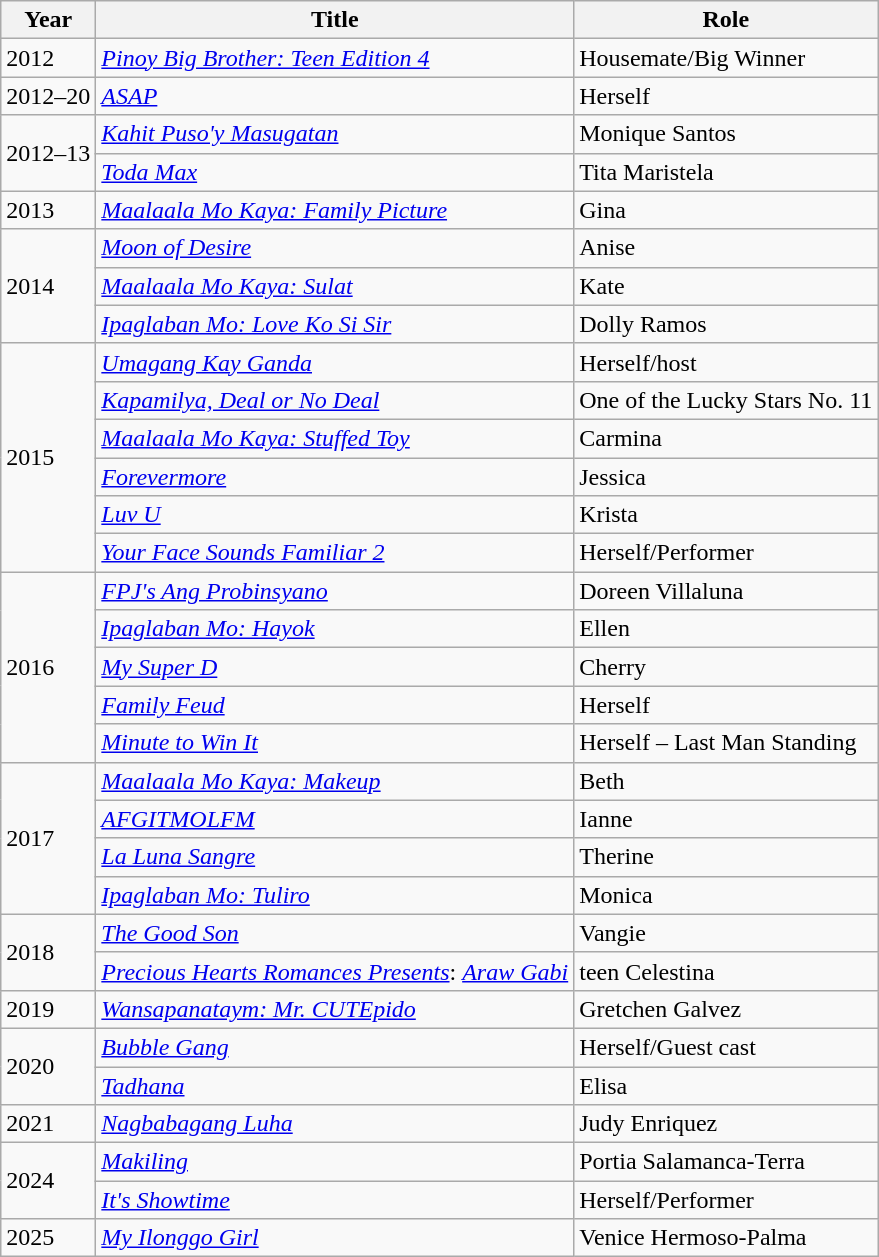<table class="wikitable sortable">
<tr>
<th>Year</th>
<th>Title</th>
<th>Role</th>
</tr>
<tr>
<td>2012</td>
<td><em><a href='#'>Pinoy Big Brother: Teen Edition 4</a></em></td>
<td>Housemate/Big Winner</td>
</tr>
<tr>
<td>2012–20</td>
<td><em><a href='#'>ASAP</a></em></td>
<td>Herself</td>
</tr>
<tr>
<td rowspan="2">2012–13</td>
<td><em><a href='#'>Kahit Puso'y Masugatan</a></em></td>
<td>Monique Santos</td>
</tr>
<tr>
<td><em><a href='#'>Toda Max</a></em></td>
<td>Tita Maristela</td>
</tr>
<tr>
<td>2013</td>
<td><em><a href='#'>Maalaala Mo Kaya: Family Picture</a></em></td>
<td>Gina</td>
</tr>
<tr>
<td rowspan="3">2014</td>
<td><em><a href='#'>Moon of Desire</a></em></td>
<td>Anise</td>
</tr>
<tr>
<td><em><a href='#'>Maalaala Mo Kaya: Sulat</a></em></td>
<td>Kate</td>
</tr>
<tr>
<td><em><a href='#'>Ipaglaban Mo: Love Ko Si Sir</a></em></td>
<td>Dolly Ramos</td>
</tr>
<tr>
<td rowspan="6">2015</td>
<td><em><a href='#'>Umagang Kay Ganda</a></em></td>
<td>Herself/host</td>
</tr>
<tr>
<td><em><a href='#'>Kapamilya, Deal or No Deal</a></em></td>
<td>One of the Lucky Stars No. 11</td>
</tr>
<tr>
<td><em><a href='#'>Maalaala Mo Kaya: Stuffed Toy</a></em></td>
<td>Carmina</td>
</tr>
<tr>
<td><em><a href='#'>Forevermore</a></em></td>
<td>Jessica</td>
</tr>
<tr>
<td><em><a href='#'>Luv U</a></em></td>
<td>Krista</td>
</tr>
<tr>
<td><em><a href='#'>Your Face Sounds Familiar 2</a></em></td>
<td>Herself/Performer</td>
</tr>
<tr>
<td rowspan="5">2016</td>
<td><em><a href='#'>FPJ's Ang Probinsyano</a></em></td>
<td>Doreen Villaluna</td>
</tr>
<tr>
<td><em><a href='#'>Ipaglaban Mo: Hayok</a></em></td>
<td>Ellen</td>
</tr>
<tr>
<td><em><a href='#'>My Super D</a></em></td>
<td>Cherry</td>
</tr>
<tr>
<td><em><a href='#'>Family Feud</a></em></td>
<td>Herself</td>
</tr>
<tr>
<td><em><a href='#'>Minute to Win It</a></em></td>
<td>Herself – Last Man Standing</td>
</tr>
<tr>
<td rowspan="4">2017</td>
<td><em><a href='#'>Maalaala Mo Kaya: Makeup</a></em></td>
<td>Beth</td>
</tr>
<tr>
<td><em><a href='#'>AFGITMOLFM</a></em></td>
<td>Ianne</td>
</tr>
<tr>
<td><em><a href='#'>La Luna Sangre</a></em></td>
<td>Therine</td>
</tr>
<tr>
<td><em><a href='#'>Ipaglaban Mo: Tuliro</a></em></td>
<td>Monica</td>
</tr>
<tr>
<td rowspan="2">2018</td>
<td><em><a href='#'>The Good Son</a></em></td>
<td>Vangie</td>
</tr>
<tr>
<td><em><a href='#'>Precious Hearts Romances Presents</a></em>: <em><a href='#'>Araw Gabi</a></em></td>
<td>teen Celestina</td>
</tr>
<tr>
<td>2019</td>
<td><em><a href='#'>Wansapanataym: Mr. CUTEpido</a></em></td>
<td>Gretchen Galvez</td>
</tr>
<tr>
<td rowspan=2>2020</td>
<td><em><a href='#'>Bubble Gang</a> </em></td>
<td>Herself/Guest cast</td>
</tr>
<tr>
<td><em><a href='#'>Tadhana</a></em></td>
<td>Elisa</td>
</tr>
<tr>
<td>2021</td>
<td><em><a href='#'>Nagbabagang Luha</a></em></td>
<td>Judy Enriquez</td>
</tr>
<tr>
<td rowspan="2">2024</td>
<td><em><a href='#'>Makiling</a></em></td>
<td>Portia Salamanca-Terra</td>
</tr>
<tr>
<td><em> <a href='#'>It's Showtime</a></em></td>
<td>Herself/Performer</td>
</tr>
<tr>
<td>2025</td>
<td><em><a href='#'>My Ilonggo Girl</a></em></td>
<td>Venice Hermoso-Palma</td>
</tr>
</table>
